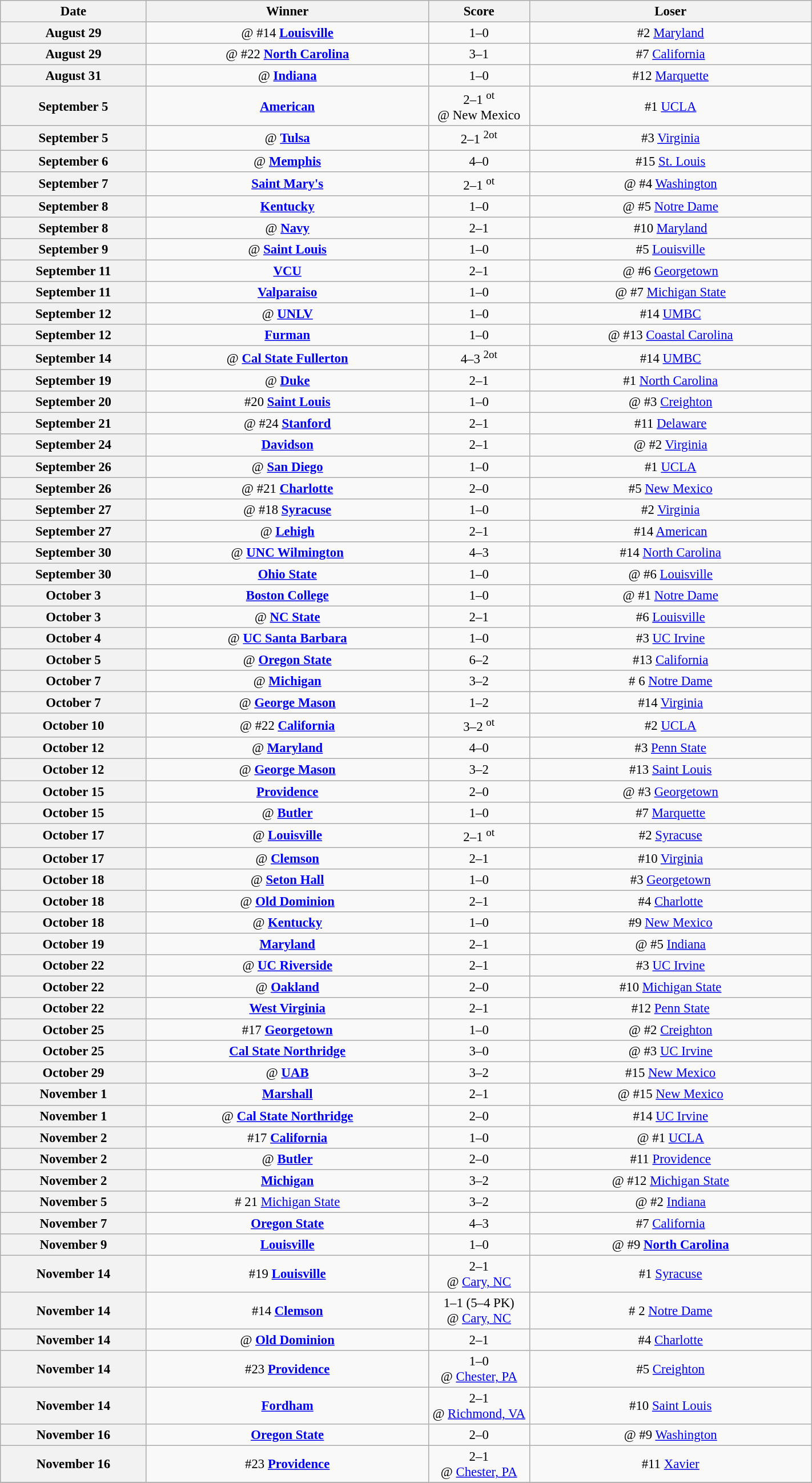<table class="wikitable" align="center" style="font-size:95%; width:75%">
<tr>
<th width="100">Date</th>
<th width="200">Winner</th>
<th width="50">Score</th>
<th width="200">Loser</th>
</tr>
<tr>
<th>August 29</th>
<td align="center">@ #14 <strong><a href='#'>Louisville</a></strong></td>
<td align="center">1–0</td>
<td align="center">#2 <a href='#'>Maryland</a></td>
</tr>
<tr>
<th>August 29</th>
<td align="center">@ #22 <strong><a href='#'>North Carolina</a></strong></td>
<td align="center">3–1</td>
<td align="center">#7 <a href='#'>California</a></td>
</tr>
<tr>
<th>August 31</th>
<td align="center">@ <strong><a href='#'>Indiana</a> </strong></td>
<td align="center">1–0</td>
<td align="center">#12 <a href='#'>Marquette</a></td>
</tr>
<tr>
<th>September 5</th>
<td align="center"><strong><a href='#'>American</a></strong></td>
<td align="center">2–1 <sup>ot</sup><br>@ New Mexico</td>
<td align="center">#1 <a href='#'>UCLA</a></td>
</tr>
<tr>
<th>September 5</th>
<td align="center">@ <strong><a href='#'>Tulsa</a></strong></td>
<td align="center">2–1 <sup>2ot</sup></td>
<td align="center">#3 <a href='#'>Virginia</a></td>
</tr>
<tr>
<th>September 6</th>
<td align="center">@ <strong><a href='#'>Memphis</a></strong></td>
<td align="center">4–0</td>
<td align="center">#15 <a href='#'>St. Louis</a></td>
</tr>
<tr>
<th>September 7</th>
<td align="center"><strong><a href='#'>Saint Mary's</a></strong></td>
<td align="center">2–1 <sup>ot</sup></td>
<td align="center">@ #4 <a href='#'>Washington</a></td>
</tr>
<tr>
<th>September 8</th>
<td align="center"><strong><a href='#'>Kentucky</a></strong></td>
<td align="center">1–0</td>
<td align="center">@ #5 <a href='#'>Notre Dame</a></td>
</tr>
<tr>
<th>September 8</th>
<td align="center">@ <strong><a href='#'>Navy</a></strong></td>
<td align="center">2–1</td>
<td align="center">#10 <a href='#'>Maryland</a></td>
</tr>
<tr>
<th>September 9</th>
<td align="center">@ <strong><a href='#'>Saint Louis</a></strong></td>
<td align="center">1–0</td>
<td align="center">#5 <a href='#'>Louisville</a></td>
</tr>
<tr>
<th>September 11</th>
<td align="center"><strong><a href='#'>VCU</a></strong></td>
<td align="center">2–1</td>
<td align="center">@ #6 <a href='#'>Georgetown</a></td>
</tr>
<tr>
<th>September 11</th>
<td align="center"><strong><a href='#'>Valparaiso</a></strong></td>
<td align="center">1–0</td>
<td align="center">@ #7 <a href='#'>Michigan State</a></td>
</tr>
<tr>
<th>September 12</th>
<td align="center">@ <strong><a href='#'>UNLV</a></strong></td>
<td align="center">1–0</td>
<td align="center">#14 <a href='#'>UMBC</a></td>
</tr>
<tr>
<th>September 12</th>
<td align="center"><strong><a href='#'>Furman</a></strong></td>
<td align="center">1–0</td>
<td align="center">@ #13 <a href='#'>Coastal Carolina</a></td>
</tr>
<tr>
<th>September 14</th>
<td align="center">@ <strong><a href='#'>Cal State Fullerton</a></strong></td>
<td align="center">4–3 <sup>2ot</sup></td>
<td align="center">#14 <a href='#'>UMBC</a></td>
</tr>
<tr>
<th>September 19</th>
<td align="center">@ <strong><a href='#'>Duke</a></strong></td>
<td align="center">2–1</td>
<td align="center">#1 <a href='#'>North Carolina</a></td>
</tr>
<tr>
<th>September 20</th>
<td align="center">#20 <strong><a href='#'>Saint Louis</a></strong></td>
<td align="center">1–0</td>
<td align="center">@ #3 <a href='#'>Creighton</a></td>
</tr>
<tr>
<th>September 21</th>
<td align="center">@ #24 <strong><a href='#'>Stanford</a></strong></td>
<td align="center">2–1</td>
<td align="center">#11 <a href='#'>Delaware</a></td>
</tr>
<tr>
<th>September 24</th>
<td align="center"><strong><a href='#'>Davidson</a></strong></td>
<td align="center">2–1</td>
<td align="center">@ #2 <a href='#'>Virginia</a></td>
</tr>
<tr>
<th>September 26</th>
<td align="center">@ <strong><a href='#'>San Diego</a></strong></td>
<td align="center">1–0</td>
<td align="center">#1 <a href='#'>UCLA</a></td>
</tr>
<tr>
<th>September 26</th>
<td align="center">@ #21 <strong><a href='#'>Charlotte</a></strong></td>
<td align="center">2–0</td>
<td align="center">#5 <a href='#'>New Mexico</a></td>
</tr>
<tr>
<th>September 27</th>
<td align="center">@ #18 <strong><a href='#'>Syracuse</a></strong></td>
<td align="center">1–0</td>
<td align="center">#2 <a href='#'>Virginia</a></td>
</tr>
<tr>
<th>September 27</th>
<td align="center">@ <strong><a href='#'>Lehigh</a></strong></td>
<td align="center">2–1</td>
<td align="center">#14 <a href='#'>American</a></td>
</tr>
<tr>
<th>September 30</th>
<td align="center">@ <strong><a href='#'>UNC Wilmington</a></strong></td>
<td align="center">4–3</td>
<td align="center">#14 <a href='#'>North Carolina</a></td>
</tr>
<tr>
<th>September 30</th>
<td align="center"><strong><a href='#'>Ohio State</a></strong></td>
<td align="center">1–0</td>
<td align="center">@ #6 <a href='#'>Louisville</a></td>
</tr>
<tr>
<th>October 3</th>
<td align="center"><strong><a href='#'>Boston College</a></strong></td>
<td align="center">1–0</td>
<td align="center">@ #1 <a href='#'>Notre Dame</a></td>
</tr>
<tr>
<th>October 3</th>
<td align="center">@ <strong><a href='#'>NC State</a></strong></td>
<td align="center">2–1</td>
<td align="center">#6 <a href='#'>Louisville</a></td>
</tr>
<tr>
<th>October 4</th>
<td align="center">@ <strong><a href='#'>UC Santa Barbara</a></strong></td>
<td align="center">1–0</td>
<td align="center">#3 <a href='#'>UC Irvine</a></td>
</tr>
<tr>
<th>October 5</th>
<td align="center">@ <strong><a href='#'>Oregon State</a></strong></td>
<td align="center">6–2</td>
<td align="center">#13  <a href='#'>California</a></td>
</tr>
<tr>
<th>October 7</th>
<td align="center">@ <strong><a href='#'>Michigan</a></strong></td>
<td align="center">3–2</td>
<td align="center"># 6 <a href='#'>Notre Dame</a></td>
</tr>
<tr>
<th>October 7</th>
<td align="center">@ <strong><a href='#'>George Mason</a></strong></td>
<td align="center">1–2</td>
<td align="center">#14 <a href='#'>Virginia</a></td>
</tr>
<tr>
<th>October 10</th>
<td align="center">@ #22 <strong><a href='#'>California</a></strong></td>
<td align="center">3–2 <sup>ot</sup></td>
<td align="center">#2 <a href='#'>UCLA</a></td>
</tr>
<tr>
<th>October 12</th>
<td align="center">@ <strong><a href='#'>Maryland</a></strong></td>
<td align="center">4–0</td>
<td align="center">#3 <a href='#'>Penn State</a></td>
</tr>
<tr>
<th>October 12</th>
<td align="center">@ <strong><a href='#'>George Mason</a></strong></td>
<td align="center">3–2</td>
<td align="center">#13 <a href='#'>Saint Louis</a></td>
</tr>
<tr>
<th>October 15</th>
<td align="center"><strong><a href='#'>Providence</a></strong></td>
<td align="center">2–0</td>
<td align="center">@ #3 <a href='#'>Georgetown</a></td>
</tr>
<tr>
<th>October 15</th>
<td align="center">@ <strong><a href='#'>Butler</a></strong></td>
<td align="center">1–0</td>
<td align="center">#7 <a href='#'>Marquette</a></td>
</tr>
<tr>
<th>October 17</th>
<td align="center">@ <strong><a href='#'>Louisville</a></strong></td>
<td align="center">2–1 <sup>ot</sup></td>
<td align="center">#2 <a href='#'>Syracuse</a></td>
</tr>
<tr>
<th>October 17</th>
<td align="center">@ <strong><a href='#'>Clemson</a></strong></td>
<td align="center">2–1</td>
<td align="center">#10 <a href='#'>Virginia</a></td>
</tr>
<tr>
<th>October 18</th>
<td align="center">@ <strong><a href='#'>Seton Hall</a></strong></td>
<td align="center">1–0</td>
<td align="center">#3 <a href='#'>Georgetown</a></td>
</tr>
<tr>
<th>October 18</th>
<td align="center">@ <strong><a href='#'>Old Dominion</a></strong></td>
<td align="center">2–1</td>
<td align="center">#4 <a href='#'>Charlotte</a></td>
</tr>
<tr>
<th>October 18</th>
<td align="center">@ <strong><a href='#'>Kentucky</a></strong></td>
<td align="center">1–0</td>
<td align="center">#9 <a href='#'>New Mexico</a></td>
</tr>
<tr>
<th>October 19</th>
<td align="center"><strong><a href='#'>Maryland</a></strong></td>
<td align="center">2–1</td>
<td align="center">@ #5 <a href='#'>Indiana</a></td>
</tr>
<tr>
<th>October 22</th>
<td align="center">@ <strong><a href='#'>UC Riverside</a></strong></td>
<td align="center">2–1</td>
<td align="center">#3 <a href='#'>UC Irvine</a></td>
</tr>
<tr>
<th>October 22</th>
<td align="center">@ <strong><a href='#'>Oakland</a></strong></td>
<td align="center">2–0</td>
<td align="center">#10 <a href='#'>Michigan State</a></td>
</tr>
<tr>
<th>October 22</th>
<td align="center"><strong><a href='#'>West Virginia</a></strong></td>
<td align="center">2–1</td>
<td align="center">#12 <a href='#'>Penn State</a></td>
</tr>
<tr>
<th>October 25</th>
<td align="center">#17 <strong><a href='#'>Georgetown</a></strong></td>
<td align="center">1–0</td>
<td align="center">@ #2 <a href='#'>Creighton</a></td>
</tr>
<tr>
<th>October 25</th>
<td align="center"><strong><a href='#'>Cal State Northridge</a></strong></td>
<td align="center">3–0</td>
<td align="center">@  #3 <a href='#'>UC Irvine</a></td>
</tr>
<tr>
<th>October 29</th>
<td align="center">@ <strong><a href='#'>UAB</a></strong></td>
<td align="center">3–2</td>
<td align="center">#15 <a href='#'>New Mexico</a></td>
</tr>
<tr>
<th>November 1</th>
<td align="center"><strong><a href='#'>Marshall</a></strong></td>
<td align="center">2–1</td>
<td align="center">@ #15 <a href='#'>New Mexico</a></td>
</tr>
<tr>
<th>November 1</th>
<td align="center">@ <strong><a href='#'>Cal State Northridge</a></strong></td>
<td align="center">2–0</td>
<td align="center">#14 <a href='#'>UC Irvine</a></td>
</tr>
<tr>
<th>November 2</th>
<td align="center">#17 <strong><a href='#'>California</a></strong></td>
<td align="center">1–0</td>
<td align="center">@ #1 <a href='#'>UCLA</a></td>
</tr>
<tr>
<th>November 2</th>
<td align="center">@ <strong><a href='#'>Butler</a></strong></td>
<td align="center">2–0</td>
<td align="center">#11 <a href='#'>Providence</a></td>
</tr>
<tr>
<th>November 2</th>
<td align="center"><strong><a href='#'>Michigan</a></strong></td>
<td align="center">3–2</td>
<td align="center">@ #12 <a href='#'>Michigan State</a></td>
</tr>
<tr>
<th>November 5</th>
<td align="center"># 21 <a href='#'>Michigan State</a></td>
<td align="center">3–2</td>
<td align="center">@ #2 <a href='#'>Indiana</a></td>
</tr>
<tr>
<th>November 7</th>
<td align="center"><strong><a href='#'>Oregon State</a></strong></td>
<td align="center">4–3</td>
<td align="center">#7  <a href='#'>California</a></td>
</tr>
<tr>
<th>November 9</th>
<td align="center"><strong><a href='#'>Louisville</a></strong></td>
<td align="center">1–0</td>
<td align="center">@ #9 <strong><a href='#'>North Carolina</a></strong></td>
</tr>
<tr>
<th>November 14</th>
<td align="center">#19 <strong><a href='#'>Louisville</a></strong></td>
<td align="center">2–1<br>@ <a href='#'>Cary, NC</a></td>
<td align="center">#1 <a href='#'>Syracuse</a></td>
</tr>
<tr>
<th>November 14</th>
<td align="center">#14 <strong><a href='#'>Clemson</a></strong></td>
<td align="center">1–1 (5–4 PK)<br>@ <a href='#'>Cary, NC</a></td>
<td align="center"># 2 <a href='#'>Notre Dame</a></td>
</tr>
<tr>
<th>November 14</th>
<td align="center">@ <strong><a href='#'>Old Dominion</a></strong></td>
<td align="center">2–1</td>
<td align="center">#4 <a href='#'>Charlotte</a></td>
</tr>
<tr>
<th>November 14</th>
<td align="center">#23 <strong><a href='#'>Providence</a></strong></td>
<td align="center">1–0<br>@ <a href='#'>Chester, PA</a></td>
<td align="center">#5 <a href='#'>Creighton</a></td>
</tr>
<tr>
<th>November 14</th>
<td align="center"><strong><a href='#'>Fordham</a></strong></td>
<td align="center">2–1<br>@ <a href='#'>Richmond, VA</a></td>
<td align="center">#10 <a href='#'>Saint Louis</a></td>
</tr>
<tr>
<th>November 16</th>
<td align="center"><strong><a href='#'>Oregon State</a></strong></td>
<td align="center">2–0</td>
<td align="center">@ #9 <a href='#'>Washington</a></td>
</tr>
<tr>
<th>November 16</th>
<td align="center">#23 <strong><a href='#'>Providence</a></strong></td>
<td align="center">2–1<br>@ <a href='#'>Chester, PA</a></td>
<td align="center">#11 <a href='#'>Xavier</a></td>
</tr>
<tr>
</tr>
</table>
